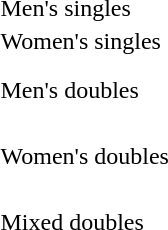<table>
<tr>
<td rowspan=2>Men's singles</td>
<td rowspan=2></td>
<td rowspan=2></td>
<td></td>
</tr>
<tr>
<td></td>
</tr>
<tr>
<td rowspan=2>Women's singles</td>
<td rowspan=2></td>
<td rowspan=2></td>
<td></td>
</tr>
<tr>
<td></td>
</tr>
<tr>
<td rowspan=2>Men's doubles</td>
<td rowspan=2><br></td>
<td rowspan=2><br></td>
<td><br></td>
</tr>
<tr>
<td><br></td>
</tr>
<tr>
<td rowspan=2>Women's doubles</td>
<td rowspan=2><br></td>
<td rowspan=2><br></td>
<td><br></td>
</tr>
<tr>
<td><br></td>
</tr>
<tr>
<td rowspan=2>Mixed doubles</td>
<td rowspan=2><br></td>
<td rowspan=2><br></td>
<td><br></td>
</tr>
<tr>
<td><br></td>
</tr>
</table>
